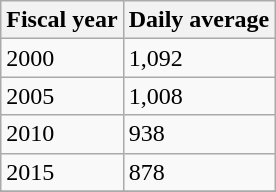<table class="wikitable">
<tr>
<th>Fiscal year</th>
<th>Daily average</th>
</tr>
<tr>
<td>2000</td>
<td>1,092</td>
</tr>
<tr>
<td>2005</td>
<td>1,008</td>
</tr>
<tr>
<td>2010</td>
<td>938</td>
</tr>
<tr>
<td>2015</td>
<td>878</td>
</tr>
<tr>
</tr>
</table>
